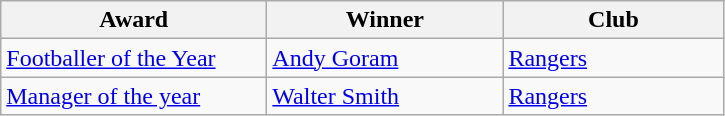<table class="wikitable">
<tr>
<th width=170>Award</th>
<th width=150>Winner</th>
<th width=140>Club</th>
</tr>
<tr>
<td><a href='#'>Footballer of the Year</a></td>
<td> <a href='#'>Andy Goram</a></td>
<td><a href='#'>Rangers</a></td>
</tr>
<tr>
<td><a href='#'>Manager of the year</a></td>
<td> <a href='#'>Walter Smith</a></td>
<td><a href='#'>Rangers</a></td>
</tr>
</table>
